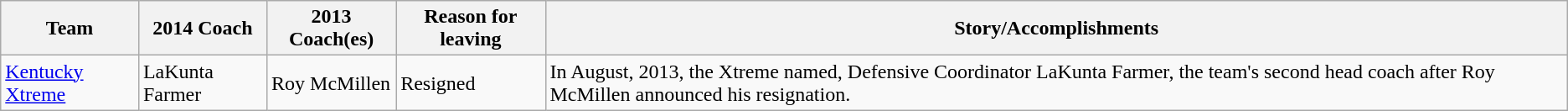<table class="wikitable">
<tr>
<th>Team</th>
<th>2014 Coach</th>
<th>2013 Coach(es)</th>
<th>Reason for leaving</th>
<th>Story/Accomplishments</th>
</tr>
<tr>
<td><a href='#'>Kentucky Xtreme</a></td>
<td>LaKunta Farmer</td>
<td>Roy McMillen</td>
<td>Resigned</td>
<td>In August, 2013, the Xtreme named, Defensive Coordinator LaKunta Farmer, the team's second head coach after Roy McMillen announced his resignation.</td>
</tr>
</table>
